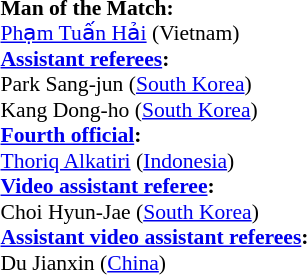<table style="width:100%; font-size:90%;">
<tr>
<td><br><strong>Man of the Match:</strong>
<br> <a href='#'>Phạm Tuấn Hải</a> (Vietnam)<br><strong><a href='#'>Assistant referees</a>:</strong>
<br> Park Sang-jun (<a href='#'>South Korea</a>)
<br> Kang Dong-ho (<a href='#'>South Korea</a>)
<br><strong><a href='#'>Fourth official</a>:</strong>
<br> <a href='#'>Thoriq Alkatiri</a> (<a href='#'>Indonesia</a>)
<br><strong><a href='#'>Video assistant referee</a>:</strong>
<br> Choi Hyun-Jae (<a href='#'>South Korea</a>)
<br><strong><a href='#'>Assistant video assistant referees</a>:</strong>
<br>Du Jianxin (<a href='#'>China</a>)</td>
</tr>
</table>
